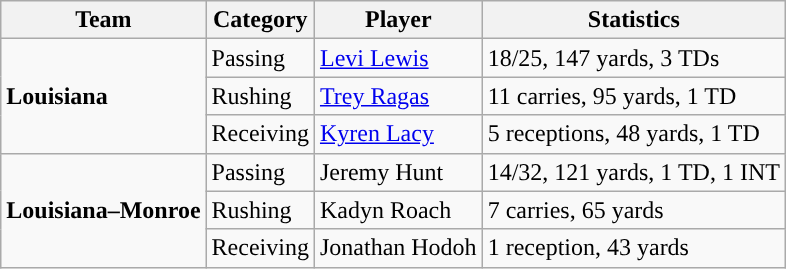<table class="wikitable" style="float: left;">
<tr>
<th>Team</th>
<th>Category</th>
<th>Player</th>
<th>Statistics</th>
</tr>
<tr>
<td rowspan=3><strong>Louisiana</strong></td>
<td>Passing</td>
<td><a href='#'>Levi Lewis</a></td>
<td>18/25, 147 yards, 3 TDs</td>
</tr>
<tr>
<td>Rushing</td>
<td><a href='#'>Trey Ragas</a></td>
<td>11 carries, 95 yards, 1 TD</td>
</tr>
<tr>
<td>Receiving</td>
<td><a href='#'>Kyren Lacy</a></td>
<td>5 receptions, 48 yards, 1 TD</td>
</tr>
<tr>
<td rowspan=3><strong>Louisiana–Monroe</strong></td>
<td>Passing</td>
<td>Jeremy Hunt</td>
<td>14/32, 121 yards, 1 TD, 1 INT</td>
</tr>
<tr>
<td>Rushing</td>
<td>Kadyn Roach</td>
<td>7 carries, 65 yards</td>
</tr>
<tr>
<td>Receiving</td>
<td>Jonathan Hodoh</td>
<td>1 reception, 43 yards</td>
</tr>
</table>
